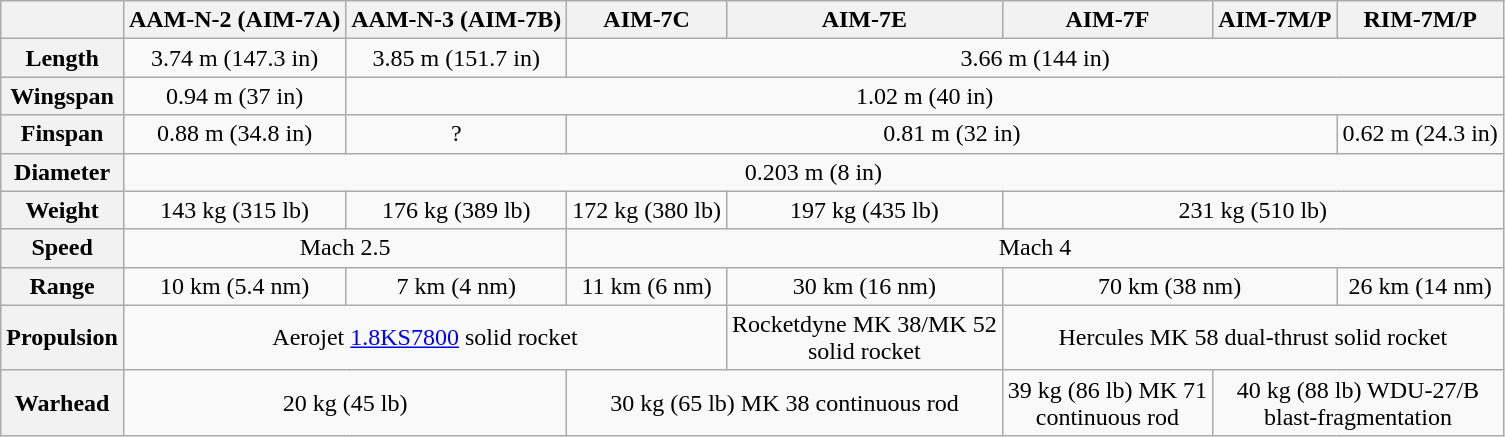<table class="wikitable" style="text-align:center;">
<tr>
<th></th>
<th>AAM-N-2 (AIM-7A)</th>
<th>AAM-N-3 (AIM-7B)</th>
<th>AIM-7C</th>
<th>AIM-7E</th>
<th>AIM-7F</th>
<th>AIM-7M/P</th>
<th>RIM-7M/P</th>
</tr>
<tr>
<th>Length</th>
<td>3.74 m (147.3 in)</td>
<td>3.85 m (151.7 in)</td>
<td colspan="5">3.66 m (144 in)</td>
</tr>
<tr>
<th>Wingspan</th>
<td>0.94 m (37 in)</td>
<td colspan="6">1.02 m (40 in)</td>
</tr>
<tr>
<th>Finspan</th>
<td>0.88 m (34.8 in)</td>
<td>?</td>
<td colspan="4">0.81 m (32 in)</td>
<td>0.62 m (24.3 in)</td>
</tr>
<tr>
<th>Diameter</th>
<td colspan="7">0.203 m (8 in)</td>
</tr>
<tr>
<th>Weight</th>
<td>143 kg (315 lb)</td>
<td>176 kg (389 lb)</td>
<td>172 kg (380 lb)</td>
<td>197 kg (435 lb)</td>
<td colspan="3">231 kg (510 lb)</td>
</tr>
<tr>
<th>Speed</th>
<td colspan="2">Mach 2.5</td>
<td colspan="5">Mach 4</td>
</tr>
<tr>
<th>Range</th>
<td>10 km (5.4 nm)</td>
<td>7 km (4 nm)</td>
<td>11 km (6 nm)</td>
<td>30 km (16 nm)</td>
<td colspan="2">70 km (38 nm)</td>
<td>26 km (14 nm)</td>
</tr>
<tr>
<th>Propulsion</th>
<td colspan="3">Aerojet <a href='#'>1.8KS7800</a> solid rocket</td>
<td>Rocketdyne MK 38/MK 52 <br>solid rocket</td>
<td colspan="3">Hercules MK 58 dual-thrust solid rocket</td>
</tr>
<tr>
<th>Warhead</th>
<td colspan="2">20 kg (45 lb)</td>
<td colspan="2">30 kg (65 lb) MK 38 continuous rod</td>
<td>39 kg (86 lb) MK 71 <br>continuous rod</td>
<td colspan="2">40 kg (88 lb) WDU-27/B <br>blast-fragmentation</td>
</tr>
</table>
